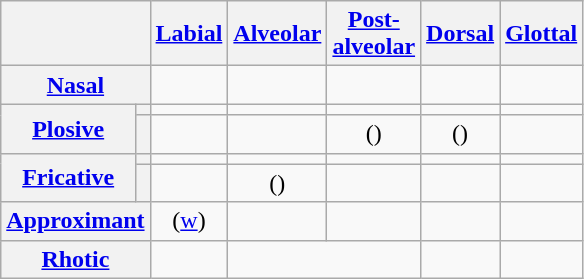<table class=wikitable style=text-align:center>
<tr>
<th colspan="2"></th>
<th><a href='#'>Labial</a></th>
<th><a href='#'>Alveolar</a></th>
<th><a href='#'>Post-<br>alveolar</a></th>
<th><a href='#'>Dorsal</a></th>
<th><a href='#'>Glottal</a></th>
</tr>
<tr>
<th colspan="2"><a href='#'>Nasal</a></th>
<td></td>
<td></td>
<td></td>
<td></td>
<td></td>
</tr>
<tr>
<th rowspan="2"><a href='#'>Plosive</a></th>
<th></th>
<td></td>
<td></td>
<td></td>
<td></td>
<td></td>
</tr>
<tr>
<th></th>
<td></td>
<td></td>
<td>()</td>
<td>()</td>
<td></td>
</tr>
<tr>
<th rowspan="2"><a href='#'>Fricative</a></th>
<th></th>
<td></td>
<td></td>
<td></td>
<td></td>
<td></td>
</tr>
<tr>
<th></th>
<td></td>
<td>()</td>
<td></td>
<td></td>
<td></td>
</tr>
<tr>
<th colspan="2"><a href='#'>Approximant</a></th>
<td>(<a href='#'>w</a>)</td>
<td></td>
<td></td>
<td></td>
<td></td>
</tr>
<tr>
<th colspan="2"><a href='#'>Rhotic</a></th>
<td></td>
<td colspan="2"></td>
<td></td>
<td></td>
</tr>
</table>
